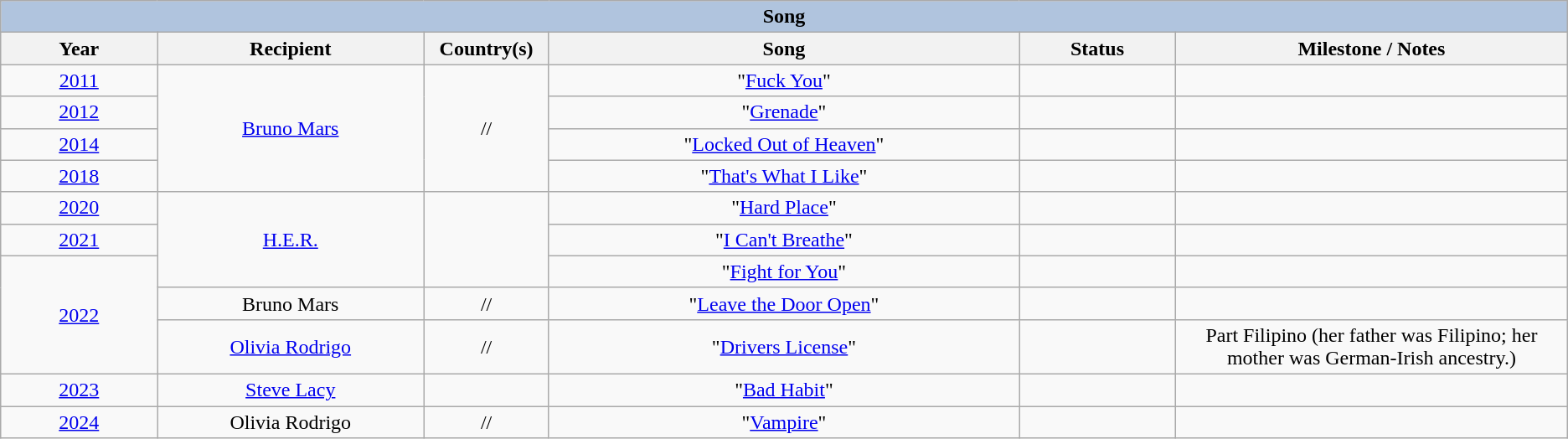<table class="wikitable" style="text-align: center">
<tr>
<th colspan="6" style="background:#B0C4DE;">Song</th>
</tr>
<tr>
<th width="10%">Year</th>
<th width="17%">Recipient</th>
<th width="8%">Country(s)</th>
<th width="30%">Song</th>
<th width="10%">Status</th>
<th width="25%">Milestone / Notes</th>
</tr>
<tr>
<td><a href='#'>2011</a><br></td>
<td rowspan="4"><a href='#'>Bruno Mars</a></td>
<td rowspan="4">//</td>
<td>"<a href='#'>Fuck You</a>"</td>
<td></td>
<td></td>
</tr>
<tr>
<td><a href='#'>2012</a><br></td>
<td>"<a href='#'>Grenade</a>"</td>
<td></td>
<td></td>
</tr>
<tr>
<td><a href='#'>2014</a><br></td>
<td>"<a href='#'>Locked Out of Heaven</a>"</td>
<td></td>
<td></td>
</tr>
<tr>
<td><a href='#'>2018</a><br></td>
<td>"<a href='#'>That's What I Like</a>"</td>
<td></td>
<td></td>
</tr>
<tr>
<td><a href='#'>2020</a><br></td>
<td rowspan="3"><a href='#'>H.E.R.</a></td>
<td rowspan="3"></td>
<td>"<a href='#'>Hard Place</a>"</td>
<td></td>
<td></td>
</tr>
<tr>
<td><a href='#'>2021</a><br></td>
<td>"<a href='#'>I Can't Breathe</a>"</td>
<td></td>
<td></td>
</tr>
<tr>
<td rowspan="3"><a href='#'>2022</a><br></td>
<td>"<a href='#'>Fight for You</a>"</td>
<td></td>
<td></td>
</tr>
<tr>
<td>Bruno Mars</td>
<td>//</td>
<td>"<a href='#'>Leave the Door Open</a>"</td>
<td></td>
<td></td>
</tr>
<tr>
<td><a href='#'>Olivia Rodrigo</a></td>
<td>//</td>
<td>"<a href='#'>Drivers License</a>"</td>
<td></td>
<td>Part Filipino (her father was Filipino; her mother was German-Irish ancestry.)</td>
</tr>
<tr>
<td><a href='#'>2023</a><br></td>
<td><a href='#'>Steve Lacy</a></td>
<td></td>
<td>"<a href='#'>Bad Habit</a>"</td>
<td></td>
<td></td>
</tr>
<tr>
<td><a href='#'>2024</a><br></td>
<td>Olivia Rodrigo</td>
<td>//</td>
<td>"<a href='#'>Vampire</a>"</td>
<td></td>
<td></td>
</tr>
</table>
